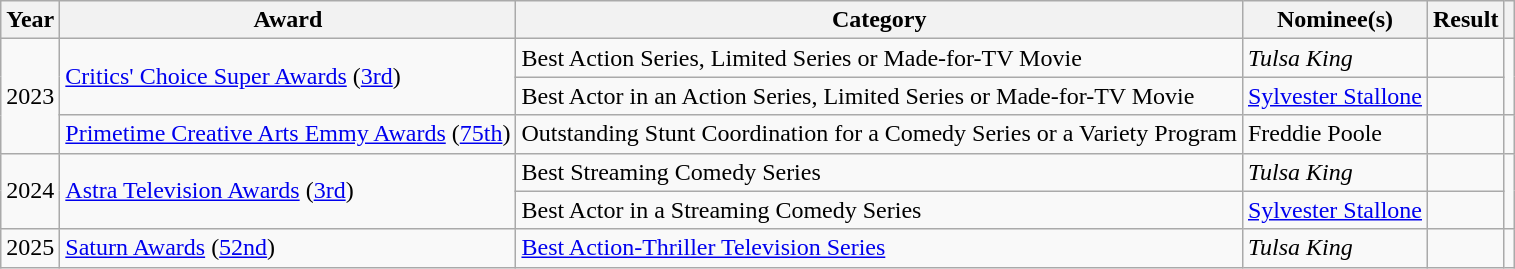<table class="wikitable">
<tr>
<th>Year</th>
<th>Award</th>
<th>Category</th>
<th>Nominee(s)</th>
<th>Result</th>
<th></th>
</tr>
<tr>
<td rowspan="3">2023</td>
<td rowspan="2"><a href='#'>Critics' Choice Super Awards</a> (<a href='#'>3rd</a>)</td>
<td>Best Action Series, Limited Series or Made-for-TV Movie</td>
<td><em>Tulsa King</em></td>
<td></td>
<td rowspan="2"></td>
</tr>
<tr>
<td>Best Actor in an Action Series, Limited Series or Made-for-TV Movie</td>
<td><a href='#'>Sylvester Stallone</a></td>
<td></td>
</tr>
<tr>
<td><a href='#'>Primetime Creative Arts Emmy Awards</a> (<a href='#'>75th</a>)</td>
<td>Outstanding Stunt Coordination for a Comedy Series or a Variety Program</td>
<td>Freddie Poole</td>
<td></td>
<td></td>
</tr>
<tr>
<td rowspan="2">2024</td>
<td rowspan="2"><a href='#'>Astra Television Awards</a> (<a href='#'>3rd</a>)</td>
<td>Best Streaming Comedy Series</td>
<td><em>Tulsa King</em></td>
<td></td>
<td rowspan="2"></td>
</tr>
<tr>
<td>Best Actor in a Streaming Comedy Series</td>
<td><a href='#'>Sylvester Stallone</a></td>
<td></td>
</tr>
<tr>
<td>2025</td>
<td><a href='#'>Saturn Awards</a> (<a href='#'>52nd</a>)</td>
<td><a href='#'>Best Action-Thriller Television Series</a></td>
<td><em>Tulsa King</em></td>
<td></td>
<td></td>
</tr>
</table>
